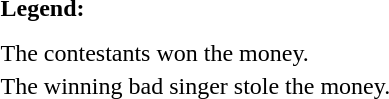<table class="toccolours" style="font-size:100%; white-space:nowrap;">
<tr>
<td><strong>Legend:</strong></td>
<td>      </td>
</tr>
<tr>
<td></td>
</tr>
<tr>
<td></td>
</tr>
<tr>
<td> The contestants won the money.</td>
</tr>
<tr>
<td> The winning bad singer stole the money.</td>
</tr>
</table>
